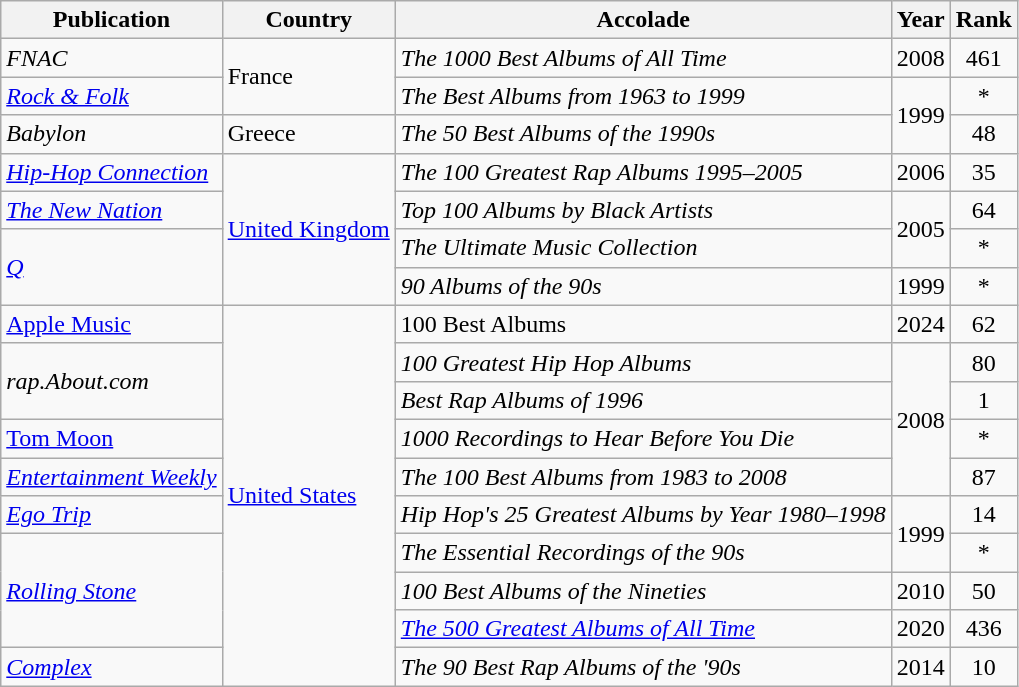<table class="wikitable">
<tr>
<th>Publication</th>
<th>Country</th>
<th>Accolade</th>
<th>Year</th>
<th>Rank</th>
</tr>
<tr>
<td><em>FNAC</em></td>
<td rowspan=2>France</td>
<td><em>The 1000 Best Albums of All Time</em></td>
<td>2008</td>
<td style="text-align:center;">461</td>
</tr>
<tr>
<td><em><a href='#'>Rock & Folk</a></em></td>
<td><em>The Best Albums from 1963 to 1999</em></td>
<td rowspan=2>1999</td>
<td style="text-align:center;">*</td>
</tr>
<tr>
<td><em>Babylon</em></td>
<td>Greece</td>
<td><em>The 50 Best Albums of the 1990s</em></td>
<td style="text-align:center;">48</td>
</tr>
<tr>
<td><em><a href='#'>Hip-Hop Connection</a></em></td>
<td rowspan=4><a href='#'>United Kingdom</a></td>
<td><em>The 100 Greatest Rap Albums 1995–2005</em></td>
<td>2006</td>
<td style="text-align:center;">35</td>
</tr>
<tr>
<td><em><a href='#'>The New Nation</a></em></td>
<td><em>Top 100 Albums by Black Artists</em></td>
<td rowspan=2>2005</td>
<td style="text-align:center;">64</td>
</tr>
<tr>
<td rowspan=2><em><a href='#'>Q</a></em></td>
<td><em>The Ultimate Music Collection</em></td>
<td style="text-align:center;">*</td>
</tr>
<tr>
<td><em>90 Albums of the 90s</em></td>
<td>1999</td>
<td style="text-align:center;">*</td>
</tr>
<tr>
<td><a href='#'>Apple Music</a></td>
<td rowspan="10"><a href='#'>United States</a></td>
<td>100 Best Albums</td>
<td>2024</td>
<td style="text-align:center;">62</td>
</tr>
<tr>
<td rowspan="2"><em>rap.About.com</em></td>
<td><em>100 Greatest Hip Hop Albums</em></td>
<td rowspan="4">2008</td>
<td style="text-align:center;">80</td>
</tr>
<tr>
<td><em>Best Rap Albums of 1996</em></td>
<td style="text-align:center;">1</td>
</tr>
<tr>
<td><a href='#'>Tom Moon</a></td>
<td><em>1000 Recordings to Hear Before You Die</em></td>
<td style="text-align:center;">*</td>
</tr>
<tr>
<td><em><a href='#'>Entertainment Weekly</a></em></td>
<td><em>The 100 Best Albums from 1983 to 2008</em></td>
<td style="text-align:center;">87</td>
</tr>
<tr>
<td><em><a href='#'>Ego Trip</a></em></td>
<td><em>Hip Hop's 25 Greatest Albums by Year 1980–1998</em></td>
<td rowspan=2>1999</td>
<td style="text-align:center;">14</td>
</tr>
<tr>
<td rowspan=3><em><a href='#'>Rolling Stone</a></em></td>
<td><em>The Essential Recordings of the 90s</em></td>
<td style="text-align:center;">*</td>
</tr>
<tr>
<td><em>100 Best Albums of the Nineties</em></td>
<td>2010</td>
<td style="text-align:center;">50</td>
</tr>
<tr>
<td><em><a href='#'>The 500 Greatest Albums of All Time</a></em></td>
<td>2020</td>
<td style="text-align:center;">436</td>
</tr>
<tr>
<td rowspan=1><em><a href='#'>Complex</a></em></td>
<td><em>The 90 Best Rap Albums of the '90s</em></td>
<td>2014</td>
<td style="text-align:center;">10</td>
</tr>
</table>
